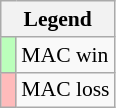<table class="wikitable" style="font-size:90%">
<tr>
<th colspan="2">Legend</th>
</tr>
<tr>
<td style="background:#bfb;"> </td>
<td>MAC win</td>
</tr>
<tr>
<td style="background:#fbb;"> </td>
<td>MAC loss</td>
</tr>
</table>
